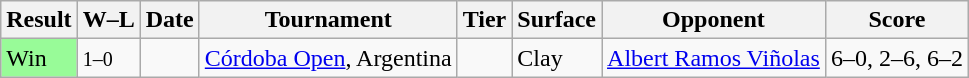<table class="wikitable">
<tr>
<th>Result</th>
<th class="unsortable">W–L</th>
<th>Date</th>
<th>Tournament</th>
<th>Tier</th>
<th>Surface</th>
<th>Opponent</th>
<th class="unsortable">Score</th>
</tr>
<tr>
<td bgcolor=98fb98>Win</td>
<td><small>1–0</small></td>
<td><a href='#'></a></td>
<td><a href='#'>Córdoba Open</a>, Argentina</td>
<td></td>
<td>Clay</td>
<td> <a href='#'>Albert Ramos Viñolas</a></td>
<td>6–0, 2–6, 6–2</td>
</tr>
</table>
